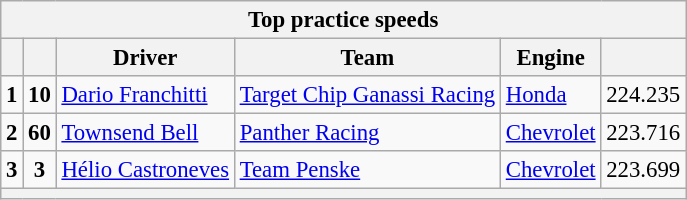<table class="wikitable" style="font-size:95%;">
<tr>
<th colspan=9>Top practice speeds</th>
</tr>
<tr>
<th></th>
<th></th>
<th>Driver</th>
<th>Team</th>
<th>Engine</th>
<th></th>
</tr>
<tr>
<td align=center><strong>1</strong></td>
<td style="text-align:center"><strong>10</strong></td>
<td> <a href='#'>Dario Franchitti</a></td>
<td><a href='#'>Target Chip Ganassi Racing</a></td>
<td><a href='#'>Honda</a></td>
<td align=center>224.235</td>
</tr>
<tr>
<td align=center><strong>2</strong></td>
<td style="text-align:center"><strong>60</strong></td>
<td> <a href='#'>Townsend Bell</a></td>
<td><a href='#'>Panther Racing</a></td>
<td><a href='#'>Chevrolet</a></td>
<td align=center>223.716</td>
</tr>
<tr>
<td align=center><strong>3</strong></td>
<td style="text-align:center"><strong>3</strong></td>
<td> <a href='#'>Hélio Castroneves</a></td>
<td><a href='#'>Team Penske</a></td>
<td><a href='#'>Chevrolet</a></td>
<td align=center>223.699</td>
</tr>
<tr>
<th colspan=9></th>
</tr>
</table>
